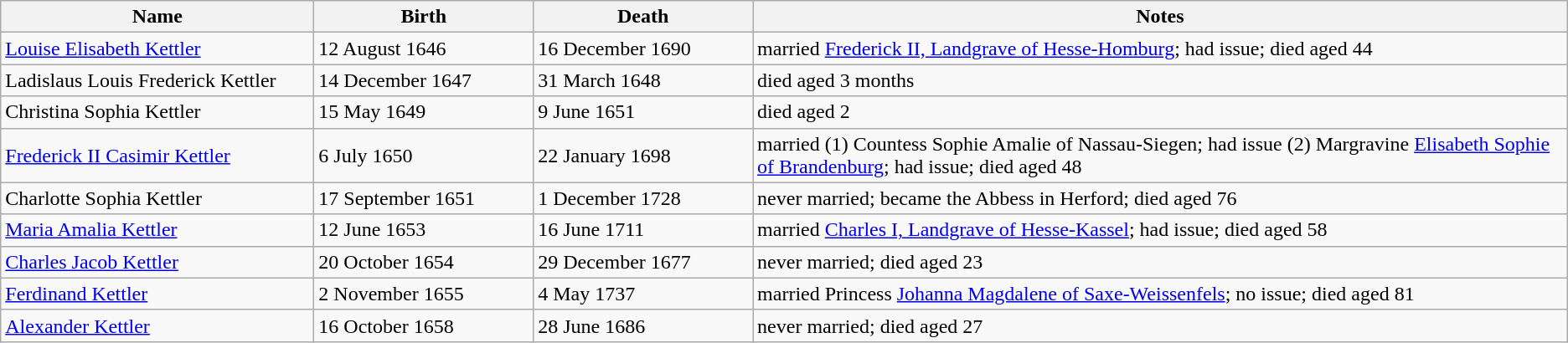<table class="wikitable sortable">
<tr>
<th width="20%">Name</th>
<th width="14%">Birth</th>
<th width="14%">Death</th>
<th width="52%">Notes</th>
</tr>
<tr>
<td><a href='#'>Louise Elisabeth Kettler</a></td>
<td>12 August 1646</td>
<td>16 December 1690</td>
<td>married <a href='#'>Frederick II, Landgrave of Hesse-Homburg</a>; had issue; died aged 44</td>
</tr>
<tr>
<td>Ladislaus Louis Frederick Kettler</td>
<td>14 December 1647</td>
<td>31 March 1648</td>
<td>died aged 3 months</td>
</tr>
<tr>
<td>Christina Sophia Kettler</td>
<td>15 May 1649</td>
<td>9 June 1651</td>
<td>died aged 2</td>
</tr>
<tr>
<td><a href='#'>Frederick II Casimir Kettler</a></td>
<td>6 July 1650</td>
<td>22 January 1698</td>
<td>married (1) Countess Sophie Amalie of Nassau-Siegen; had issue (2) Margravine <a href='#'>Elisabeth Sophie of Brandenburg</a>; had issue; died aged 48</td>
</tr>
<tr>
<td>Charlotte Sophia Kettler</td>
<td>17 September 1651</td>
<td>1 December 1728</td>
<td>never married; became the Abbess in Herford; died aged 76</td>
</tr>
<tr>
<td><a href='#'>Maria Amalia Kettler</a></td>
<td>12 June 1653</td>
<td>16 June 1711</td>
<td>married <a href='#'>Charles I, Landgrave of Hesse-Kassel</a>; had issue; died aged 58</td>
</tr>
<tr>
<td><a href='#'>Charles Jacob Kettler</a></td>
<td>20 October 1654</td>
<td>29 December 1677</td>
<td>never married; died aged 23</td>
</tr>
<tr>
<td><a href='#'>Ferdinand Kettler</a></td>
<td>2 November 1655</td>
<td>4 May 1737</td>
<td>married Princess <a href='#'>Johanna Magdalene of Saxe-Weissenfels</a>; no issue; died aged 81</td>
</tr>
<tr>
<td><a href='#'>Alexander Kettler</a></td>
<td>16 October 1658</td>
<td>28 June 1686</td>
<td>never married; died aged 27</td>
</tr>
</table>
